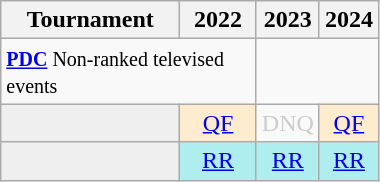<table class="wikitable" style="width:20%; margin:0">
<tr>
<th>Tournament</th>
<th>2022</th>
<th>2023</th>
<th>2024</th>
</tr>
<tr>
<td colspan="2" style="text-align:left"><small><strong><a href='#'>PDC</a> </strong>Non-ranked televised events</small></td>
</tr>
<tr>
<td style="background:#efefef;"></td>
<td style="text-align:center; background:#ffebcd;"><a href='#'>QF</a></td>
<td style="text-align:center; color:#ccc;">DNQ</td>
<td style="text-align:center; background:#ffebcd;"><a href='#'>QF</a></td>
</tr>
<tr>
<td style="background:#efefef;"></td>
<td style="text-align:center; background:#afeeee;"><a href='#'>RR</a></td>
<td style="text-align:center; background:#afeeee;"><a href='#'>RR</a></td>
<td style="text-align:center; background:#afeeee;"><a href='#'>RR</a></td>
</tr>
</table>
